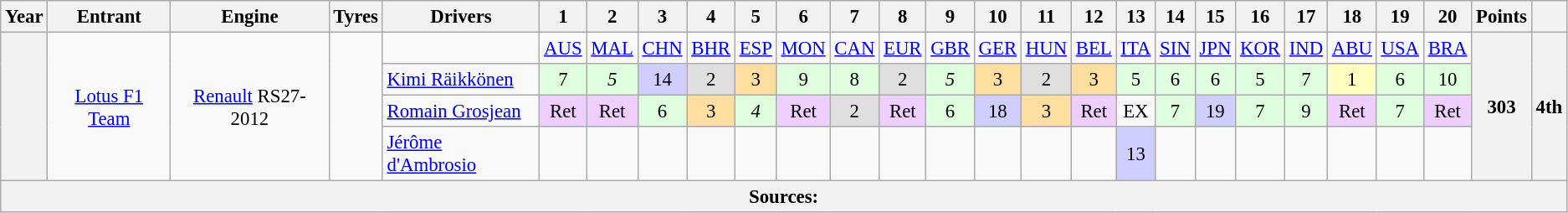<table class="wikitable" style="text-align:center; font-size:95%">
<tr>
<th>Year</th>
<th>Entrant</th>
<th>Engine</th>
<th>Tyres</th>
<th>Drivers</th>
<th>1</th>
<th>2</th>
<th>3</th>
<th>4</th>
<th>5</th>
<th>6</th>
<th>7</th>
<th>8</th>
<th>9</th>
<th>10</th>
<th>11</th>
<th>12</th>
<th>13</th>
<th>14</th>
<th>15</th>
<th>16</th>
<th>17</th>
<th>18</th>
<th>19</th>
<th>20</th>
<th>Points</th>
<th></th>
</tr>
<tr>
<th rowspan=4></th>
<td rowspan=4><a href='#'>Lotus F1 Team</a></td>
<td rowspan=4><a href='#'>Renault</a> RS27-2012</td>
<td rowspan=4></td>
<td></td>
<td><a href='#'>AUS</a></td>
<td><a href='#'>MAL</a></td>
<td><a href='#'>CHN</a></td>
<td><a href='#'>BHR</a></td>
<td><a href='#'>ESP</a></td>
<td><a href='#'>MON</a></td>
<td><a href='#'>CAN</a></td>
<td><a href='#'>EUR</a></td>
<td><a href='#'>GBR</a></td>
<td><a href='#'>GER</a></td>
<td><a href='#'>HUN</a></td>
<td><a href='#'>BEL</a></td>
<td><a href='#'>ITA</a></td>
<td><a href='#'>SIN</a></td>
<td><a href='#'>JPN</a></td>
<td><a href='#'>KOR</a></td>
<td><a href='#'>IND</a></td>
<td><a href='#'>ABU</a></td>
<td><a href='#'>USA</a></td>
<td><a href='#'>BRA</a></td>
<th rowspan="4">303</th>
<th rowspan="4">4th</th>
</tr>
<tr>
<td align="left"> <a href='#'>Kimi Räikkönen</a></td>
<td style="background:#dfffdf;">7</td>
<td style="background:#dfffdf;"><em>5</em></td>
<td style="background:#cfcfff;">14</td>
<td style="background:#dfdfdf;">2</td>
<td style="background:#ffdf9f;">3</td>
<td style="background:#dfffdf;">9</td>
<td style="background:#dfffdf;">8</td>
<td style="background:#dfdfdf;">2</td>
<td style="background:#dfffdf;"><em>5</em></td>
<td style="background:#ffdf9f;">3</td>
<td style="background:#dfdfdf;">2</td>
<td style="background:#ffdf9f;">3</td>
<td style="background:#dfffdf;">5</td>
<td style="background:#dfffdf;">6</td>
<td style="background:#dfffdf;">6</td>
<td style="background:#dfffdf;">5</td>
<td style="background:#dfffdf;">7</td>
<td style="background:#ffffbf;">1</td>
<td style="background:#dfffdf;">6</td>
<td style="background:#dfffdf;">10</td>
</tr>
<tr>
<td align="left"> <a href='#'>Romain Grosjean</a></td>
<td style="background:#efcfff;">Ret</td>
<td style="background:#efcfff;">Ret</td>
<td style="background:#dfffdf;">6</td>
<td style="background:#ffdf9f;">3</td>
<td style="background:#dfffdf;"><em>4</em></td>
<td style="background:#efcfff;">Ret</td>
<td style="background:#dfdfdf;">2</td>
<td style="background:#efcfff;">Ret</td>
<td style="background:#dfffdf;">6</td>
<td style="background:#cfcfff;">18</td>
<td style="background:#ffdf9f;">3</td>
<td style="background:#efcfff;">Ret</td>
<td>EX</td>
<td style="background:#dfffdf;">7</td>
<td style="background:#cfcfff;">19</td>
<td style="background:#dfffdf;">7</td>
<td style="background:#dfffdf;">9</td>
<td style="background:#efcfff;">Ret</td>
<td style="background:#dfffdf;">7</td>
<td style="background:#efcfff;">Ret</td>
</tr>
<tr>
<td align="left"> <a href='#'>Jérôme d'Ambrosio</a></td>
<td></td>
<td></td>
<td></td>
<td></td>
<td></td>
<td></td>
<td></td>
<td></td>
<td></td>
<td></td>
<td></td>
<td></td>
<td style="background:#cfcfff;">13</td>
<td></td>
<td></td>
<td></td>
<td></td>
<td></td>
<td></td>
<td></td>
</tr>
<tr>
<th colspan="28">Sources:</th>
</tr>
</table>
